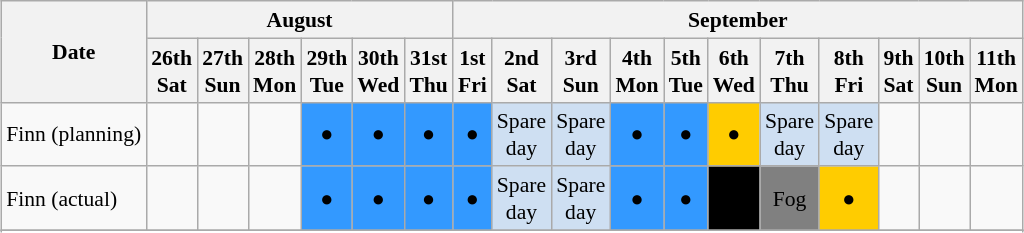<table class="wikitable" style="margin:0.5em auto; font-size:90%; line-height:1.25em;">
<tr>
<th rowspan=2>Date</th>
<th colspan=6>August</th>
<th colspan=11>September</th>
</tr>
<tr>
<th>26th<br>Sat</th>
<th>27th<br>Sun</th>
<th>28th<br>Mon</th>
<th>29th<br>Tue</th>
<th>30th<br>Wed</th>
<th>31st<br>Thu</th>
<th>1st<br>Fri</th>
<th>2nd<br>Sat</th>
<th>3rd<br>Sun</th>
<th>4th<br>Mon</th>
<th>5th<br>Tue</th>
<th>6th<br>Wed</th>
<th>7th<br>Thu</th>
<th>8th<br>Fri</th>
<th>9th<br>Sat</th>
<th>10th<br>Sun</th>
<th>11th<br>Mon</th>
</tr>
<tr align="center">
<td align="left">Finn (planning)</td>
<td></td>
<td></td>
<td></td>
<td bgcolor=#3399ff><span>●</span></td>
<td bgcolor=#3399ff><span>●</span></td>
<td bgcolor=#3399ff><span>●</span></td>
<td bgcolor=#3399ff><span>●</span></td>
<td bgcolor=#cedff2>Spare<br>day</td>
<td bgcolor=#cedff2>Spare<br>day</td>
<td bgcolor=#3399ff><span>●</span></td>
<td bgcolor=#3399ff><span>●</span></td>
<td bgcolor=#ffcc00><span>●</span></td>
<td bgcolor=#cedff2>Spare<br>day</td>
<td bgcolor=#cedff2>Spare<br>day</td>
<td></td>
<td></td>
<td></td>
</tr>
<tr align="center">
<td align="left">Finn (actual)</td>
<td></td>
<td></td>
<td></td>
<td bgcolor=#3399ff><span>●</span></td>
<td bgcolor=#3399ff><span>●</span></td>
<td bgcolor=#3399ff><span>●</span></td>
<td bgcolor=#3399ff><span>●</span></td>
<td bgcolor=#cedff2>Spare<br>day</td>
<td bgcolor=#cedff2>Spare<br>day</td>
<td bgcolor=#3399ff><span>●</span></td>
<td bgcolor=#3399ff><span>●</span></td>
<td bgcolor=#000000></td>
<td bgcolor=gray>Fog</td>
<td bgcolor=#ffcc00><span>●</span></td>
<td></td>
<td></td>
<td></td>
</tr>
<tr align="center">
</tr>
<tr>
</tr>
</table>
